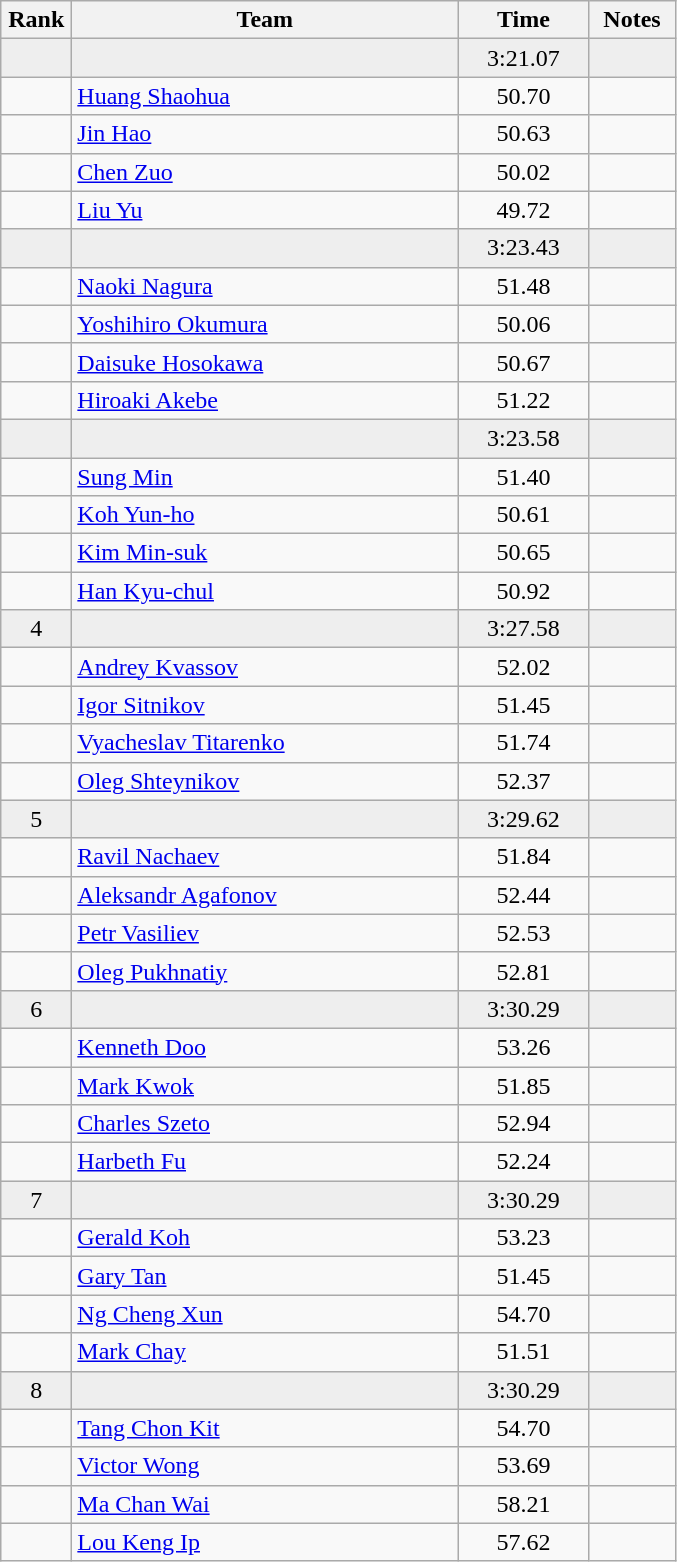<table class="wikitable" style="text-align:center">
<tr>
<th width=40>Rank</th>
<th width=250>Team</th>
<th width=80>Time</th>
<th width=50>Notes</th>
</tr>
<tr bgcolor=eeeeee>
<td></td>
<td align=left></td>
<td>3:21.07</td>
<td></td>
</tr>
<tr>
<td></td>
<td align=left><a href='#'>Huang Shaohua</a></td>
<td>50.70</td>
<td></td>
</tr>
<tr>
<td></td>
<td align=left><a href='#'>Jin Hao</a></td>
<td>50.63</td>
<td></td>
</tr>
<tr>
<td></td>
<td align=left><a href='#'>Chen Zuo</a></td>
<td>50.02</td>
<td></td>
</tr>
<tr>
<td></td>
<td align=left><a href='#'>Liu Yu</a></td>
<td>49.72</td>
<td></td>
</tr>
<tr bgcolor=eeeeee>
<td></td>
<td align=left></td>
<td>3:23.43</td>
<td></td>
</tr>
<tr>
<td></td>
<td align=left><a href='#'>Naoki Nagura</a></td>
<td>51.48</td>
<td></td>
</tr>
<tr>
<td></td>
<td align=left><a href='#'>Yoshihiro Okumura</a></td>
<td>50.06</td>
<td></td>
</tr>
<tr>
<td></td>
<td align=left><a href='#'>Daisuke Hosokawa</a></td>
<td>50.67</td>
<td></td>
</tr>
<tr>
<td></td>
<td align=left><a href='#'>Hiroaki Akebe</a></td>
<td>51.22</td>
<td></td>
</tr>
<tr bgcolor=eeeeee>
<td></td>
<td align=left></td>
<td>3:23.58</td>
<td></td>
</tr>
<tr>
<td></td>
<td align=left><a href='#'>Sung Min</a></td>
<td>51.40</td>
<td></td>
</tr>
<tr>
<td></td>
<td align=left><a href='#'>Koh Yun-ho</a></td>
<td>50.61</td>
<td></td>
</tr>
<tr>
<td></td>
<td align=left><a href='#'>Kim Min-suk</a></td>
<td>50.65</td>
<td></td>
</tr>
<tr>
<td></td>
<td align=left><a href='#'>Han Kyu-chul</a></td>
<td>50.92</td>
<td></td>
</tr>
<tr bgcolor=eeeeee>
<td>4</td>
<td align=left></td>
<td>3:27.58</td>
<td></td>
</tr>
<tr>
<td></td>
<td align=left><a href='#'>Andrey Kvassov</a></td>
<td>52.02</td>
<td></td>
</tr>
<tr>
<td></td>
<td align=left><a href='#'>Igor Sitnikov</a></td>
<td>51.45</td>
<td></td>
</tr>
<tr>
<td></td>
<td align=left><a href='#'>Vyacheslav Titarenko</a></td>
<td>51.74</td>
<td></td>
</tr>
<tr>
<td></td>
<td align=left><a href='#'>Oleg Shteynikov</a></td>
<td>52.37</td>
<td></td>
</tr>
<tr bgcolor=eeeeee>
<td>5</td>
<td align=left></td>
<td>3:29.62</td>
<td></td>
</tr>
<tr>
<td></td>
<td align=left><a href='#'>Ravil Nachaev</a></td>
<td>51.84</td>
<td></td>
</tr>
<tr>
<td></td>
<td align=left><a href='#'>Aleksandr Agafonov</a></td>
<td>52.44</td>
<td></td>
</tr>
<tr>
<td></td>
<td align=left><a href='#'>Petr Vasiliev</a></td>
<td>52.53</td>
<td></td>
</tr>
<tr>
<td></td>
<td align=left><a href='#'>Oleg Pukhnatiy</a></td>
<td>52.81</td>
<td></td>
</tr>
<tr bgcolor=eeeeee>
<td>6</td>
<td align=left></td>
<td>3:30.29</td>
<td></td>
</tr>
<tr>
<td></td>
<td align=left><a href='#'>Kenneth Doo</a></td>
<td>53.26</td>
<td></td>
</tr>
<tr>
<td></td>
<td align=left><a href='#'>Mark Kwok</a></td>
<td>51.85</td>
<td></td>
</tr>
<tr>
<td></td>
<td align=left><a href='#'>Charles Szeto</a></td>
<td>52.94</td>
<td></td>
</tr>
<tr>
<td></td>
<td align=left><a href='#'>Harbeth Fu</a></td>
<td>52.24</td>
<td></td>
</tr>
<tr bgcolor=eeeeee>
<td>7</td>
<td align=left></td>
<td>3:30.29</td>
<td></td>
</tr>
<tr>
<td></td>
<td align=left><a href='#'>Gerald Koh</a></td>
<td>53.23</td>
<td></td>
</tr>
<tr>
<td></td>
<td align=left><a href='#'>Gary Tan</a></td>
<td>51.45</td>
<td></td>
</tr>
<tr>
<td></td>
<td align=left><a href='#'>Ng Cheng Xun</a></td>
<td>54.70</td>
<td></td>
</tr>
<tr>
<td></td>
<td align=left><a href='#'>Mark Chay</a></td>
<td>51.51</td>
<td></td>
</tr>
<tr bgcolor=eeeeee>
<td>8</td>
<td align=left></td>
<td>3:30.29</td>
<td></td>
</tr>
<tr>
<td></td>
<td align=left><a href='#'>Tang Chon Kit</a></td>
<td>54.70</td>
<td></td>
</tr>
<tr>
<td></td>
<td align=left><a href='#'>Victor Wong</a></td>
<td>53.69</td>
<td></td>
</tr>
<tr>
<td></td>
<td align=left><a href='#'>Ma Chan Wai</a></td>
<td>58.21</td>
<td></td>
</tr>
<tr>
<td></td>
<td align=left><a href='#'>Lou Keng Ip</a></td>
<td>57.62</td>
<td></td>
</tr>
</table>
